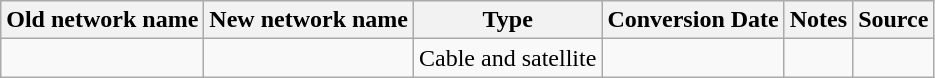<table class="wikitable">
<tr>
<th>Old network name</th>
<th>New network name</th>
<th>Type</th>
<th>Conversion Date</th>
<th>Notes</th>
<th>Source</th>
</tr>
<tr>
<td><a href='#'></a></td>
<td></td>
<td>Cable and satellite</td>
<td></td>
<td></td>
<td></td>
</tr>
</table>
